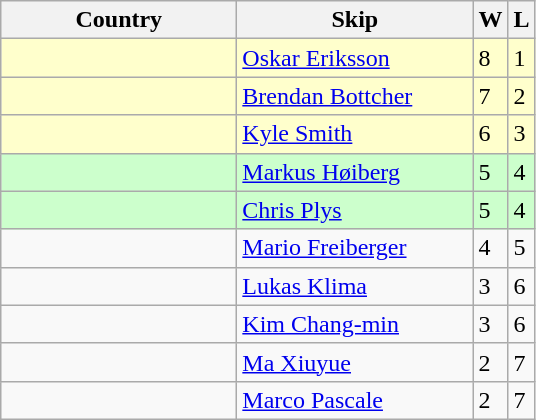<table class=wikitable>
<tr>
<th width=150>Country</th>
<th width=150>Skip</th>
<th>W</th>
<th>L</th>
</tr>
<tr bgcolor=#ffffcc>
<td></td>
<td><a href='#'>Oskar Eriksson</a></td>
<td>8</td>
<td>1</td>
</tr>
<tr bgcolor=#ffffcc>
<td></td>
<td><a href='#'>Brendan Bottcher</a></td>
<td>7</td>
<td>2</td>
</tr>
<tr bgcolor=#ffffcc>
<td></td>
<td><a href='#'>Kyle Smith</a></td>
<td>6</td>
<td>3</td>
</tr>
<tr bgcolor=#ccffcc>
<td></td>
<td><a href='#'>Markus Høiberg</a></td>
<td>5</td>
<td>4</td>
</tr>
<tr bgcolor=#ccffcc>
<td></td>
<td><a href='#'>Chris Plys</a></td>
<td>5</td>
<td>4</td>
</tr>
<tr>
<td></td>
<td><a href='#'>Mario Freiberger</a></td>
<td>4</td>
<td>5</td>
</tr>
<tr>
<td></td>
<td><a href='#'>Lukas Klima</a></td>
<td>3</td>
<td>6</td>
</tr>
<tr>
<td></td>
<td><a href='#'>Kim Chang-min</a></td>
<td>3</td>
<td>6</td>
</tr>
<tr>
<td></td>
<td><a href='#'>Ma Xiuyue</a></td>
<td>2</td>
<td>7</td>
</tr>
<tr>
<td></td>
<td><a href='#'>Marco Pascale</a></td>
<td>2</td>
<td>7</td>
</tr>
</table>
